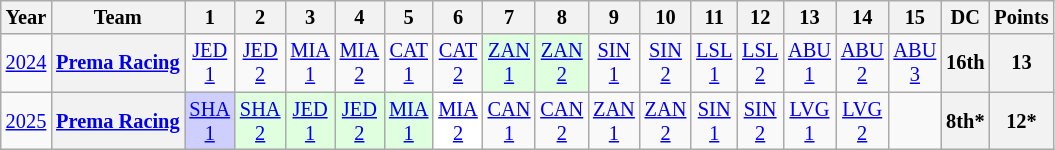<table class="wikitable" style="text-align:center; font-size:85%;">
<tr>
<th scope="col">Year</th>
<th scope="col">Team</th>
<th scope="col">1</th>
<th scope="col">2</th>
<th scope="col">3</th>
<th scope="col">4</th>
<th scope="col">5</th>
<th scope="col">6</th>
<th scope="col">7</th>
<th scope="col">8</th>
<th scope="col">9</th>
<th scope="col">10</th>
<th scope="col">11</th>
<th scope="col">12</th>
<th scope="col">13</th>
<th scope="col">14</th>
<th scope="col">15</th>
<th scope="col">DC</th>
<th scope="col">Points</th>
</tr>
<tr>
<td scope="row"><a href='#'>2024</a></td>
<th><a href='#'>Prema Racing</a></th>
<td><a href='#'>JED<br>1</a></td>
<td><a href='#'>JED<br>2</a></td>
<td><a href='#'>MIA<br>1</a></td>
<td><a href='#'>MIA<br>2</a></td>
<td><a href='#'>CAT<br>1</a></td>
<td><a href='#'>CAT<br>2</a></td>
<td style="background:#DFFFDF;"><a href='#'>ZAN<br>1</a><br></td>
<td style="background:#DFFFDF;"><a href='#'>ZAN<br>2</a><br></td>
<td><a href='#'>SIN<br>1</a></td>
<td><a href='#'>SIN<br>2</a></td>
<td><a href='#'>LSL<br>1</a></td>
<td><a href='#'>LSL<br>2</a></td>
<td><a href='#'>ABU<br>1</a></td>
<td><a href='#'>ABU<br>2</a></td>
<td><a href='#'>ABU<br>3</a></td>
<th>16th</th>
<th>13</th>
</tr>
<tr>
<td scope="row"><a href='#'>2025</a></td>
<th><a href='#'>Prema Racing</a></th>
<td style="background:#CFCFFF;"><a href='#'>SHA<br>1</a><br></td>
<td style="background:#DFFFDF;"><a href='#'>SHA<br>2</a><br></td>
<td style="background:#DFFFDF;"><a href='#'>JED<br>1</a><br></td>
<td style="background:#DFFFDF;"><a href='#'>JED<br>2</a><br></td>
<td style="background:#DFFFDF;"><a href='#'>MIA<br>1</a><br></td>
<td style="background:#FFFFFF;"><a href='#'>MIA<br>2</a><br></td>
<td><a href='#'>CAN<br>1</a></td>
<td><a href='#'>CAN<br>2</a></td>
<td><a href='#'>ZAN<br>1</a></td>
<td><a href='#'>ZAN<br>2</a></td>
<td><a href='#'>SIN<br>1</a></td>
<td><a href='#'>SIN<br>2</a></td>
<td><a href='#'>LVG<br>1</a></td>
<td><a href='#'>LVG<br>2</a></td>
<td></td>
<th>8th*</th>
<th>12*</th>
</tr>
</table>
